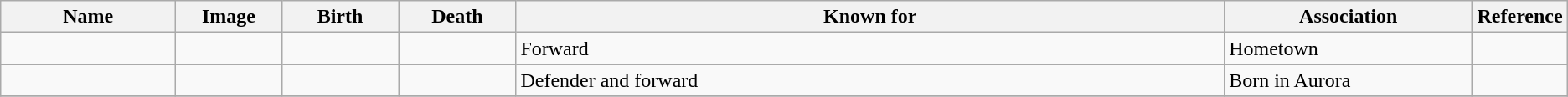<table class="wikitable sortable">
<tr>
<th scope="col" width="140">Name</th>
<th scope="col" width="80" class="unsortable">Image</th>
<th scope="col" width="90">Birth</th>
<th scope="col" width="90">Death</th>
<th scope="col" width="600" class="unsortable">Known for</th>
<th scope="col" width="200" class="unsortable">Association</th>
<th scope="col" width="30" class="unsortable">Reference</th>
</tr>
<tr>
<td></td>
<td></td>
<td align=right></td>
<td></td>
<td>Forward</td>
<td>Hometown</td>
<td></td>
</tr>
<tr>
<td></td>
<td></td>
<td align=right></td>
<td align=right></td>
<td>Defender and forward</td>
<td>Born in Aurora</td>
<td align="center"></td>
</tr>
<tr>
</tr>
</table>
